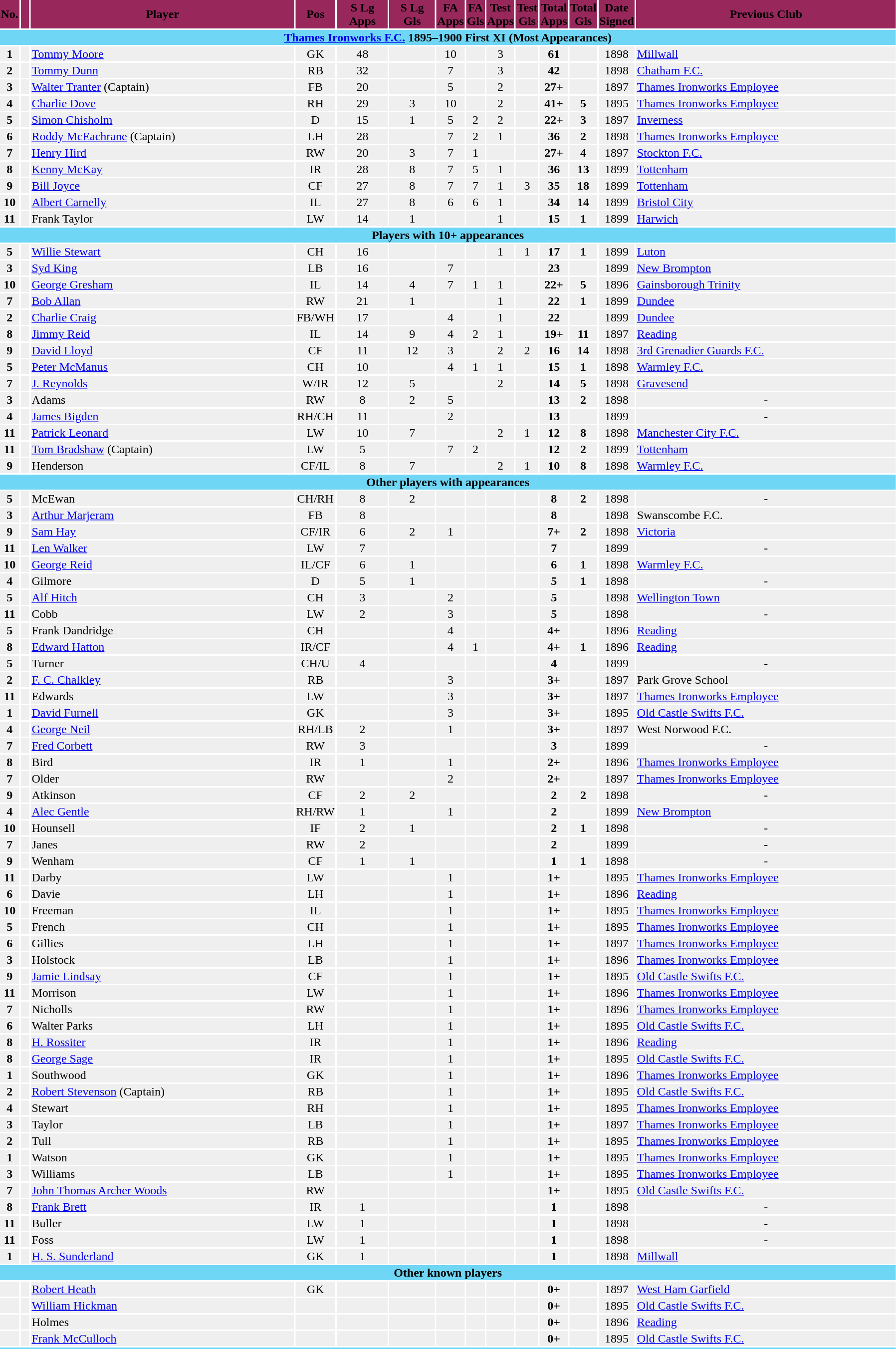<table style="width:95%;">
<tr style="background:#98285c;">
<th width=1%>No.</th>
<th width=1%></th>
<th !width=10%>Player</th>
<th width=1%>Pos</th>
<th !width=1%>S Lg <br> Apps</th>
<th !width=1%>S Lg <br> Gls</th>
<th width=1%>FA <br> Apps</th>
<th width=1%>FA <br> Gls</th>
<th width=1%>Test<br> Apps</th>
<th width=1%>Test<br> Gls</th>
<th width=1%>Total <br> Apps</th>
<th width=1%>Total <br> Gls</th>
<th width=1%>Date Signed</th>
<th !width=10%>Previous Club</th>
</tr>
<tr>
<th colspan="14" style="background:#6fd6f5;"><a href='#'>Thames Ironworks F.C.</a> 1895–1900 First XI (Most Appearances)</th>
</tr>
<tr style="background:#efefef;">
<td align=center><strong>1</strong></td>
<td align=center></td>
<td><a href='#'>Tommy Moore</a></td>
<td align=center>GK</td>
<td align=center>48</td>
<td align=center></td>
<td align=center>10</td>
<td align=center></td>
<td align=center>3</td>
<td align=center></td>
<td align=center><strong>61</strong></td>
<td align=center></td>
<td align=center>1898</td>
<td><a href='#'>Millwall</a></td>
</tr>
<tr style="background:#efefef;">
<td align=center><strong>2</strong></td>
<td align=center></td>
<td><a href='#'>Tommy Dunn</a></td>
<td align=center>RB</td>
<td align=center>32</td>
<td align=center></td>
<td align=center>7</td>
<td align=center></td>
<td align=center>3</td>
<td align=center></td>
<td align=center><strong>42</strong></td>
<td align=center></td>
<td align=center>1898</td>
<td><a href='#'>Chatham F.C.</a></td>
</tr>
<tr style="background:#efefef;">
<td align=center><strong>3</strong></td>
<td align=center></td>
<td><a href='#'>Walter Tranter</a> (Captain)</td>
<td align=center>FB</td>
<td align=center>20</td>
<td align=center></td>
<td align=center>5</td>
<td align=center></td>
<td align=center>2</td>
<td align=center></td>
<td align=center><strong>27+</strong></td>
<td align=center></td>
<td align=center>1897</td>
<td><a href='#'>Thames Ironworks Employee</a></td>
</tr>
<tr style="background:#efefef;">
<td align=center><strong>4</strong></td>
<td align=center></td>
<td><a href='#'>Charlie Dove</a></td>
<td align=center>RH</td>
<td align=center>29</td>
<td align=center>3</td>
<td align=center>10</td>
<td align=center></td>
<td align=center>2</td>
<td align=center></td>
<td align=center><strong>41+</strong></td>
<td align=center><strong>5</strong></td>
<td align=center>1895</td>
<td><a href='#'>Thames Ironworks Employee</a></td>
</tr>
<tr style="background:#efefef;">
<td align=center><strong>5</strong></td>
<td align=center></td>
<td><a href='#'>Simon Chisholm</a></td>
<td align=center>D</td>
<td align=center>15</td>
<td align=center>1</td>
<td align=center>5</td>
<td align=center>2</td>
<td align=center>2</td>
<td align=center></td>
<td align=center><strong>22+</strong></td>
<td align=center><strong>3</strong></td>
<td align=center>1897</td>
<td><a href='#'>Inverness</a></td>
</tr>
<tr style="background:#efefef;">
<td align=center><strong>6</strong></td>
<td align=center></td>
<td><a href='#'>Roddy McEachrane</a> (Captain)</td>
<td align=center>LH</td>
<td align=center>28</td>
<td align=center></td>
<td align=center>7</td>
<td align=center>2</td>
<td align=center>1</td>
<td align=center></td>
<td align=center><strong>36</strong></td>
<td align=center><strong>2</strong></td>
<td align=center>1898</td>
<td><a href='#'>Thames Ironworks Employee</a></td>
</tr>
<tr style="background:#efefef;">
<td align=center><strong>7</strong></td>
<td align=center></td>
<td><a href='#'>Henry Hird</a></td>
<td align=center>RW</td>
<td align=center>20</td>
<td align=center>3</td>
<td align=center>7</td>
<td align=center>1</td>
<td align=center></td>
<td align=center></td>
<td align=center><strong>27+</strong></td>
<td align=center><strong>4</strong></td>
<td align=center>1897</td>
<td><a href='#'>Stockton F.C.</a></td>
</tr>
<tr style="background:#efefef;">
<td align=center><strong>8</strong></td>
<td align=center></td>
<td><a href='#'>Kenny McKay</a></td>
<td align=center>IR</td>
<td align=center>28</td>
<td align=center>8</td>
<td align=center>7</td>
<td align=center>5</td>
<td align=center>1</td>
<td align=center></td>
<td align=center><strong>36</strong></td>
<td align=center><strong>13</strong></td>
<td align=center>1899</td>
<td><a href='#'>Tottenham</a></td>
</tr>
<tr style="background:#efefef;">
<td align=center><strong>9</strong></td>
<td align=center></td>
<td><a href='#'>Bill Joyce</a></td>
<td align=center>CF</td>
<td align=center>27</td>
<td align=center>8</td>
<td align=center>7</td>
<td align=center>7</td>
<td align=center>1</td>
<td align=center>3</td>
<td align=center><strong>35</strong></td>
<td align=center><strong>18</strong></td>
<td align=center>1899</td>
<td><a href='#'>Tottenham</a></td>
</tr>
<tr style="background:#efefef;">
<td align=center><strong>10</strong></td>
<td align=center></td>
<td><a href='#'>Albert Carnelly</a></td>
<td align=center>IL</td>
<td align=center>27</td>
<td align=center>8</td>
<td align=center>6</td>
<td align=center>6</td>
<td align=center>1</td>
<td align=center></td>
<td align=center><strong>34</strong></td>
<td align=center><strong>14</strong></td>
<td align=center>1899</td>
<td><a href='#'>Bristol City</a></td>
</tr>
<tr style="background:#efefef;">
<td align=center><strong>11</strong></td>
<td align=center></td>
<td>Frank Taylor</td>
<td align=center>LW</td>
<td align=center>14</td>
<td align=center>1</td>
<td align=center></td>
<td align=center></td>
<td align=center>1</td>
<td align=center></td>
<td align=center><strong>15</strong></td>
<td align=center><strong>1</strong></td>
<td align=center>1899</td>
<td><a href='#'>Harwich</a></td>
</tr>
<tr>
<th colspan="14" style="background:#6fd6f5;">Players with 10+ appearances</th>
</tr>
<tr style="background:#efefef;">
<td align=center><strong>5</strong></td>
<td align=center></td>
<td><a href='#'>Willie Stewart</a></td>
<td align=center>CH</td>
<td align=center>16</td>
<td align=center></td>
<td align=center></td>
<td align=center></td>
<td align=center>1</td>
<td align=center>1</td>
<td align=center><strong>17</strong></td>
<td align=center><strong>1</strong></td>
<td align=center>1899</td>
<td><a href='#'>Luton</a></td>
</tr>
<tr style="background:#efefef;">
<td align=center><strong>3</strong></td>
<td align=center></td>
<td><a href='#'>Syd King</a></td>
<td align=center>LB</td>
<td align=center>16</td>
<td align=center></td>
<td align=center>7</td>
<td align=center></td>
<td align=center></td>
<td align=center></td>
<td align=center><strong>23</strong></td>
<td align=center></td>
<td align=center>1899</td>
<td><a href='#'>New Brompton</a></td>
</tr>
<tr style="background:#efefef;">
<td align=center><strong>10</strong></td>
<td align=center></td>
<td><a href='#'>George Gresham</a></td>
<td align=center>IL</td>
<td align=center>14</td>
<td align=center>4</td>
<td align=center>7</td>
<td align=center>1</td>
<td align=center>1</td>
<td align=center></td>
<td align=center><strong>22+</strong></td>
<td align=center><strong>5</strong></td>
<td align=center>1896</td>
<td><a href='#'>Gainsborough Trinity</a></td>
</tr>
<tr style="background:#efefef;">
<td align=center><strong>7</strong></td>
<td align=center></td>
<td><a href='#'>Bob Allan</a></td>
<td align=center>RW</td>
<td align=center>21</td>
<td align=center>1</td>
<td align=center></td>
<td align=center></td>
<td align=center>1</td>
<td align=center></td>
<td align=center><strong>22</strong></td>
<td align=center><strong>1</strong></td>
<td align=center>1899</td>
<td><a href='#'>Dundee</a></td>
</tr>
<tr style="background:#efefef;">
<td align=center><strong>2</strong></td>
<td align=center></td>
<td><a href='#'>Charlie Craig</a></td>
<td align=center>FB/WH</td>
<td align=center>17</td>
<td align=center></td>
<td align=center>4</td>
<td align=center></td>
<td align=center>1</td>
<td align=center></td>
<td align=center><strong>22</strong></td>
<td align=center></td>
<td align=center>1899</td>
<td><a href='#'>Dundee</a></td>
</tr>
<tr style="background:#efefef;">
<td align=center><strong>8</strong></td>
<td align=center></td>
<td><a href='#'>Jimmy Reid</a></td>
<td align=center>IL</td>
<td align=center>14</td>
<td align=center>9</td>
<td align=center>4</td>
<td align=center>2</td>
<td align=center>1</td>
<td align=center></td>
<td align=center><strong>19+</strong></td>
<td align=center><strong>11</strong></td>
<td align=center>1897</td>
<td><a href='#'>Reading</a></td>
</tr>
<tr style="background:#efefef;">
<td align=center><strong>9</strong></td>
<td align=center></td>
<td><a href='#'>David Lloyd</a></td>
<td align=center>CF</td>
<td align=center>11</td>
<td align=center>12</td>
<td align=center>3</td>
<td align=center></td>
<td align=center>2</td>
<td align=center>2</td>
<td align=center><strong>16</strong></td>
<td align=center><strong>14</strong></td>
<td align=center>1898</td>
<td><a href='#'>3rd Grenadier Guards F.C.</a></td>
</tr>
<tr style="background:#efefef;">
<td align=center><strong>5</strong></td>
<td align=center></td>
<td><a href='#'>Peter McManus</a></td>
<td align=center>CH</td>
<td align=center>10</td>
<td align=center></td>
<td align=center>4</td>
<td align=center>1</td>
<td align=center>1</td>
<td align=center></td>
<td align=center><strong>15</strong></td>
<td align=center><strong>1</strong></td>
<td align=center>1898</td>
<td><a href='#'>Warmley F.C.</a></td>
</tr>
<tr style="background:#efefef;">
<td align=center><strong>7</strong></td>
<td align=center></td>
<td><a href='#'>J. Reynolds</a></td>
<td align=center>W/IR</td>
<td align=center>12</td>
<td align=center>5</td>
<td align=center></td>
<td align=center></td>
<td align=center>2</td>
<td align=center></td>
<td align=center><strong>14</strong></td>
<td align=center><strong>5</strong></td>
<td align=center>1898</td>
<td><a href='#'>Gravesend</a></td>
</tr>
<tr style="background:#efefef;">
<td align=center><strong>3</strong></td>
<td align=center></td>
<td>Adams</td>
<td align=center>RW</td>
<td align=center>8</td>
<td align=center>2</td>
<td align=center>5</td>
<td align=center></td>
<td align=center></td>
<td align=center></td>
<td align=center><strong>13</strong></td>
<td align=center><strong>2</strong></td>
<td align=center>1898</td>
<td align=center>-</td>
</tr>
<tr style="background:#efefef;">
<td align=center><strong>4</strong></td>
<td align=center></td>
<td><a href='#'>James Bigden</a></td>
<td align=center>RH/CH</td>
<td align=center>11</td>
<td align=center></td>
<td align=center>2</td>
<td align=center></td>
<td align=center></td>
<td align=center></td>
<td align=center><strong>13</strong></td>
<td align=center></td>
<td align=center>1899</td>
<td align=center>-</td>
</tr>
<tr style="background:#efefef;">
<td align=center><strong>11</strong></td>
<td align=center></td>
<td><a href='#'>Patrick Leonard</a></td>
<td align=center>LW</td>
<td align=center>10</td>
<td align=center>7</td>
<td align=center></td>
<td align=center></td>
<td align=center>2</td>
<td align=center>1</td>
<td align=center><strong>12</strong></td>
<td align=center><strong>8</strong></td>
<td align=center>1898</td>
<td><a href='#'>Manchester City F.C.</a></td>
</tr>
<tr style="background:#efefef;">
<td align=center><strong>11</strong></td>
<td align=center></td>
<td><a href='#'>Tom Bradshaw</a> (Captain)</td>
<td align=center>LW</td>
<td align=center>5</td>
<td align=center></td>
<td align=center>7</td>
<td align=center>2</td>
<td align=center></td>
<td align=center></td>
<td align=center><strong>12</strong></td>
<td align=center><strong>2</strong></td>
<td align=center>1899</td>
<td><a href='#'>Tottenham</a></td>
</tr>
<tr style="background:#efefef;">
<td align=center><strong>9</strong></td>
<td align=center></td>
<td>Henderson</td>
<td align=center>CF/IL</td>
<td align=center>8</td>
<td align=center>7</td>
<td align=center></td>
<td align=center></td>
<td align=center>2</td>
<td align=center>1</td>
<td align=center><strong>10</strong></td>
<td align=center><strong>8</strong></td>
<td align=center>1898</td>
<td><a href='#'>Warmley F.C.</a></td>
</tr>
<tr>
<th colspan="14" style="background:#6fd6f5;">Other players with appearances</th>
</tr>
<tr style="background:#efefef;">
<td align=center><strong>5</strong></td>
<td align=center></td>
<td>McEwan</td>
<td align=center>CH/RH</td>
<td align=center>8</td>
<td align=center>2</td>
<td align=center></td>
<td align=center></td>
<td align=center></td>
<td align=center></td>
<td align=center><strong>8</strong></td>
<td align=center><strong>2</strong></td>
<td align=center>1898</td>
<td align=center>-</td>
</tr>
<tr style="background:#efefef;">
<td align=center><strong>3</strong></td>
<td align=center></td>
<td><a href='#'>Arthur Marjeram</a></td>
<td align=center>FB</td>
<td align=center>8</td>
<td align=center></td>
<td align=center></td>
<td align=center></td>
<td align=center></td>
<td align=center></td>
<td align=center><strong>8</strong></td>
<td align=center></td>
<td align=center>1898</td>
<td>Swanscombe F.C.</td>
</tr>
<tr style="background:#efefef;">
<td align=center><strong>9</strong></td>
<td align=center></td>
<td><a href='#'>Sam Hay</a></td>
<td align=center>CF/IR</td>
<td align=center>6</td>
<td align=center>2</td>
<td align=center>1</td>
<td align=center></td>
<td align=center></td>
<td align=center></td>
<td align=center><strong>7+</strong></td>
<td align=center><strong>2</strong></td>
<td align=center>1898</td>
<td><a href='#'>Victoria</a></td>
</tr>
<tr style="background:#efefef;">
<td align=center><strong>11</strong></td>
<td align=center></td>
<td><a href='#'>Len Walker</a></td>
<td align=center>LW</td>
<td align=center>7</td>
<td align=center></td>
<td align=center></td>
<td align=center></td>
<td align=center></td>
<td align=center></td>
<td align=center><strong>7</strong></td>
<td align=center></td>
<td align=center>1899</td>
<td align=center>-</td>
</tr>
<tr style="background:#efefef;">
<td align=center><strong>10</strong></td>
<td align=center></td>
<td><a href='#'>George Reid</a></td>
<td align=center>IL/CF</td>
<td align=center>6</td>
<td align=center>1</td>
<td align=center></td>
<td align=center></td>
<td align=center></td>
<td align=center></td>
<td align=center><strong>6</strong></td>
<td align=center><strong>1</strong></td>
<td align=center>1898</td>
<td><a href='#'>Warmley F.C.</a></td>
</tr>
<tr style="background:#efefef;">
<td align=center><strong>4</strong></td>
<td align=center></td>
<td>Gilmore</td>
<td align=center>D</td>
<td align=center>5</td>
<td align=center>1</td>
<td align=center></td>
<td align=center></td>
<td align=center></td>
<td align=center></td>
<td align=center><strong>5</strong></td>
<td align=center><strong>1</strong></td>
<td align=center>1898</td>
<td align=center>-</td>
</tr>
<tr style="background:#efefef;">
<td align=center><strong>5</strong></td>
<td align=center></td>
<td><a href='#'>Alf Hitch</a></td>
<td align=center>CH</td>
<td align=center>3</td>
<td align=center></td>
<td align=center>2</td>
<td align=center></td>
<td align=center></td>
<td align=center></td>
<td align=center><strong>5</strong></td>
<td align=center></td>
<td align=center>1898</td>
<td><a href='#'>Wellington Town</a></td>
</tr>
<tr style="background:#efefef;">
<td align=center><strong>11</strong></td>
<td align=center></td>
<td>Cobb</td>
<td align=center>LW</td>
<td align=center>2</td>
<td align=center></td>
<td align=center>3</td>
<td align=center></td>
<td align=center></td>
<td align=center></td>
<td align=center><strong>5</strong></td>
<td align=center></td>
<td align=center>1898</td>
<td align=center>-</td>
</tr>
<tr style="background:#efefef;">
<td align=center><strong>5</strong></td>
<td align=center></td>
<td>Frank Dandridge</td>
<td align=center>CH</td>
<td align=center></td>
<td align=center></td>
<td align=center>4</td>
<td align=center></td>
<td align=center></td>
<td align=center></td>
<td align=center><strong>4+</strong></td>
<td align=center></td>
<td align=center>1896</td>
<td><a href='#'>Reading</a></td>
</tr>
<tr style="background:#efefef;">
<td align=center><strong>8</strong></td>
<td align=center></td>
<td><a href='#'>Edward Hatton</a></td>
<td align=center>IR/CF</td>
<td align=center></td>
<td align=center></td>
<td align=center>4</td>
<td align=center>1</td>
<td align=center></td>
<td align=center></td>
<td align=center><strong>4+</strong></td>
<td align=center><strong>1</strong></td>
<td align=center>1896</td>
<td><a href='#'>Reading</a></td>
</tr>
<tr style="background:#efefef;">
<td align=center><strong>5</strong></td>
<td align=center></td>
<td>Turner</td>
<td align=center>CH/U</td>
<td align=center>4</td>
<td align=center></td>
<td align=center></td>
<td align=center></td>
<td align=center></td>
<td align=center></td>
<td align=center><strong>4</strong></td>
<td align=center></td>
<td align=center>1899</td>
<td align=center>-</td>
</tr>
<tr style="background:#efefef;">
<td align=center><strong>2</strong></td>
<td align=center></td>
<td><a href='#'>F. C. Chalkley</a></td>
<td align=center>RB</td>
<td align=center></td>
<td align=center></td>
<td align=center>3</td>
<td align=center></td>
<td align=center></td>
<td align=center></td>
<td align=center><strong>3+</strong></td>
<td align=center></td>
<td align=center>1897</td>
<td>Park Grove School</td>
</tr>
<tr style="background:#efefef;">
<td align=center><strong>11</strong></td>
<td align=center></td>
<td>Edwards</td>
<td align=center>LW</td>
<td align=center></td>
<td align=center></td>
<td align=center>3</td>
<td align=center></td>
<td align=center></td>
<td align=center></td>
<td align=center><strong>3+</strong></td>
<td align=center></td>
<td align=center>1897</td>
<td><a href='#'>Thames Ironworks Employee</a></td>
</tr>
<tr style="background:#efefef;">
<td align=center><strong>1</strong></td>
<td align=center></td>
<td><a href='#'>David Furnell</a></td>
<td align=center>GK</td>
<td align=center></td>
<td align=center></td>
<td align=center>3</td>
<td align=center></td>
<td align=center></td>
<td align=center></td>
<td align=center><strong>3+</strong></td>
<td align=center></td>
<td align=center>1895</td>
<td><a href='#'>Old Castle Swifts F.C.</a></td>
</tr>
<tr style="background:#efefef;">
<td align=center><strong>4</strong></td>
<td align=center></td>
<td><a href='#'>George Neil</a></td>
<td align=center>RH/LB</td>
<td align=center>2</td>
<td align=center></td>
<td align=center>1</td>
<td align=center></td>
<td align=center></td>
<td align=center></td>
<td align=center><strong>3+</strong></td>
<td align=center></td>
<td align=center>1897</td>
<td>West Norwood F.C.</td>
</tr>
<tr style="background:#efefef;">
<td align=center><strong>7</strong></td>
<td align=center></td>
<td><a href='#'>Fred Corbett</a></td>
<td align=center>RW</td>
<td align=center>3</td>
<td align=center></td>
<td align=center></td>
<td align=center></td>
<td align=center></td>
<td align=center></td>
<td align=center><strong>3</strong></td>
<td align=center></td>
<td align=center>1899</td>
<td align=center>-</td>
</tr>
<tr style="background:#efefef;">
<td align=center><strong>8</strong></td>
<td align=center></td>
<td>Bird</td>
<td align=center>IR</td>
<td align=center>1</td>
<td align=center></td>
<td align=center>1</td>
<td align=center></td>
<td align=center></td>
<td align=center></td>
<td align=center><strong>2+</strong></td>
<td align=center></td>
<td align=center>1896</td>
<td><a href='#'>Thames Ironworks Employee</a></td>
</tr>
<tr style="background:#efefef;">
<td align=center><strong>7</strong></td>
<td align=center></td>
<td>Older</td>
<td align=center>RW</td>
<td align=center></td>
<td align=center></td>
<td align=center>2</td>
<td align=center></td>
<td align=center></td>
<td align=center></td>
<td align=center><strong>2+</strong></td>
<td align=center></td>
<td align=center>1897</td>
<td><a href='#'>Thames Ironworks Employee</a></td>
</tr>
<tr style="background:#efefef;">
<td align=center><strong>9</strong></td>
<td align=center></td>
<td>Atkinson</td>
<td align=center>CF</td>
<td align=center>2</td>
<td align=center>2</td>
<td align=center></td>
<td align=center></td>
<td align=center></td>
<td align=center></td>
<td align=center><strong>2</strong></td>
<td align=center><strong>2</strong></td>
<td align=center>1898</td>
<td align=center>-</td>
</tr>
<tr style="background:#efefef;">
<td align=center><strong>4</strong></td>
<td align=center></td>
<td><a href='#'>Alec Gentle</a></td>
<td align=center>RH/RW</td>
<td align=center>1</td>
<td align=center></td>
<td align=center>1</td>
<td align=center></td>
<td align=center></td>
<td align=center></td>
<td align=center><strong>2</strong></td>
<td align=center></td>
<td align=center>1899</td>
<td><a href='#'>New Brompton</a></td>
</tr>
<tr style="background:#efefef;">
<td align=center><strong>10</strong></td>
<td align=center></td>
<td>Hounsell</td>
<td align=center>IF</td>
<td align=center>2</td>
<td align=center>1</td>
<td align=center></td>
<td align=center></td>
<td align=center></td>
<td align=center></td>
<td align=center><strong>2</strong></td>
<td align=center><strong>1</strong></td>
<td align=center>1898</td>
<td align=center>-</td>
</tr>
<tr style="background:#efefef;">
<td align=center><strong>7</strong></td>
<td align=center></td>
<td>Janes</td>
<td align=center>RW</td>
<td align=center>2</td>
<td align=center></td>
<td align=center></td>
<td align=center></td>
<td align=center></td>
<td align=center></td>
<td align=center><strong>2</strong></td>
<td align=center></td>
<td align=center>1899</td>
<td align=center>-</td>
</tr>
<tr style="background:#efefef;">
<td align=center><strong>9</strong></td>
<td align=center></td>
<td>Wenham</td>
<td align=center>CF</td>
<td align=center>1</td>
<td align=center>1</td>
<td align=center></td>
<td align=center></td>
<td align=center></td>
<td align=center></td>
<td align=center><strong>1</strong></td>
<td align=center><strong>1</strong></td>
<td align=center>1898</td>
<td align=center>-</td>
</tr>
<tr style="background:#efefef;">
<td align=center><strong>11</strong></td>
<td align=center></td>
<td>Darby</td>
<td align=center>LW</td>
<td align=center></td>
<td align=center></td>
<td align=center>1</td>
<td align=center></td>
<td align=center></td>
<td align=center></td>
<td align=center><strong>1+</strong></td>
<td align=center></td>
<td align=center>1895</td>
<td><a href='#'>Thames Ironworks Employee</a></td>
</tr>
<tr style="background:#efefef;">
<td align=center><strong>6</strong></td>
<td align=center></td>
<td>Davie</td>
<td align=center>LH</td>
<td align=center></td>
<td align=center></td>
<td align=center>1</td>
<td align=center></td>
<td align=center></td>
<td align=center></td>
<td align=center><strong>1+</strong></td>
<td align=center></td>
<td align=center>1896</td>
<td><a href='#'>Reading</a></td>
</tr>
<tr style="background:#efefef;">
<td align=center><strong>10</strong></td>
<td align=center></td>
<td>Freeman</td>
<td align=center>IL</td>
<td align=center></td>
<td align=center></td>
<td align=center>1</td>
<td align=center></td>
<td align=center></td>
<td align=center></td>
<td align=center><strong>1+</strong></td>
<td align=center></td>
<td align=center>1895</td>
<td><a href='#'>Thames Ironworks Employee</a></td>
</tr>
<tr style="background:#efefef;">
<td align=center><strong>5</strong></td>
<td align=center></td>
<td>French</td>
<td align=center>CH</td>
<td align=center></td>
<td align=center></td>
<td align=center>1</td>
<td align=center></td>
<td align=center></td>
<td align=center></td>
<td align=center><strong>1+</strong></td>
<td align=center></td>
<td align=center>1895</td>
<td><a href='#'>Thames Ironworks Employee</a></td>
</tr>
<tr style="background:#efefef;">
<td align=center><strong>6</strong></td>
<td align=center></td>
<td>Gillies</td>
<td align=center>LH</td>
<td align=center></td>
<td align=center></td>
<td align=center>1</td>
<td align=center></td>
<td align=center></td>
<td align=center></td>
<td align=center><strong>1+</strong></td>
<td align=center></td>
<td align=center>1897</td>
<td><a href='#'>Thames Ironworks Employee</a></td>
</tr>
<tr style="background:#efefef;">
<td align=center><strong>3</strong></td>
<td align=center></td>
<td>Holstock</td>
<td align=center>LB</td>
<td align=center></td>
<td align=center></td>
<td align=center>1</td>
<td align=center></td>
<td align=center></td>
<td align=center></td>
<td align=center><strong>1+</strong></td>
<td align=center></td>
<td align=center>1896</td>
<td><a href='#'>Thames Ironworks Employee</a></td>
</tr>
<tr style="background:#efefef;">
<td align=center><strong>9</strong></td>
<td align=center></td>
<td><a href='#'>Jamie Lindsay</a></td>
<td align=center>CF</td>
<td align=center></td>
<td align=center></td>
<td align=center>1</td>
<td align=center></td>
<td align=center></td>
<td align=center></td>
<td align=center><strong>1+</strong></td>
<td align=center></td>
<td align=center>1895</td>
<td><a href='#'>Old Castle Swifts F.C.</a></td>
</tr>
<tr style="background:#efefef;">
<td align=center><strong>11</strong></td>
<td align=center></td>
<td>Morrison</td>
<td align=center>LW</td>
<td align=center></td>
<td align=center></td>
<td align=center>1</td>
<td align=center></td>
<td align=center></td>
<td align=center></td>
<td align=center><strong>1+</strong></td>
<td align=center></td>
<td align=center>1896</td>
<td><a href='#'>Thames Ironworks Employee</a></td>
</tr>
<tr style="background:#efefef;">
<td align=center><strong>7</strong></td>
<td align=center></td>
<td>Nicholls</td>
<td align=center>RW</td>
<td align=center></td>
<td align=center></td>
<td align=center>1</td>
<td align=center></td>
<td align=center></td>
<td align=center></td>
<td align=center><strong>1+</strong></td>
<td align=center></td>
<td align=center>1896</td>
<td><a href='#'>Thames Ironworks Employee</a></td>
</tr>
<tr style="background:#efefef;">
<td align=center><strong>6</strong></td>
<td align=center></td>
<td>Walter Parks</td>
<td align=center>LH</td>
<td align=center></td>
<td align=center></td>
<td align=center>1</td>
<td align=center></td>
<td align=center></td>
<td align=center></td>
<td align=center><strong>1+</strong></td>
<td align=center></td>
<td align=center>1895</td>
<td><a href='#'>Old Castle Swifts F.C.</a></td>
</tr>
<tr style="background:#efefef;">
<td align=center><strong>8</strong></td>
<td align=center></td>
<td><a href='#'>H. Rossiter</a></td>
<td align=center>IR</td>
<td align=center></td>
<td align=center></td>
<td align=center>1</td>
<td align=center></td>
<td align=center></td>
<td align=center></td>
<td align=center><strong>1+</strong></td>
<td align=center></td>
<td align=center>1896</td>
<td><a href='#'>Reading</a></td>
</tr>
<tr style="background:#efefef;">
<td align=center><strong>8</strong></td>
<td align=center></td>
<td><a href='#'>George Sage</a></td>
<td align=center>IR</td>
<td align=center></td>
<td align=center></td>
<td align=center>1</td>
<td align=center></td>
<td align=center></td>
<td align=center></td>
<td align=center><strong>1+</strong></td>
<td align=center></td>
<td align=center>1895</td>
<td><a href='#'>Old Castle Swifts F.C.</a></td>
</tr>
<tr style="background:#efefef;">
<td align=center><strong>1</strong></td>
<td align=center></td>
<td>Southwood</td>
<td align=center>GK</td>
<td align=center></td>
<td align=center></td>
<td align=center>1</td>
<td align=center></td>
<td align=center></td>
<td align=center></td>
<td align=center><strong>1+</strong></td>
<td align=center></td>
<td align=center>1896</td>
<td><a href='#'>Thames Ironworks Employee</a></td>
</tr>
<tr style="background:#efefef;">
<td align=center><strong>2</strong></td>
<td align=center></td>
<td><a href='#'>Robert Stevenson</a> (Captain)</td>
<td align=center>RB</td>
<td align=center></td>
<td align=center></td>
<td align=center>1</td>
<td align=center></td>
<td align=center></td>
<td align=center></td>
<td align=center><strong>1+</strong></td>
<td align=center></td>
<td align=center>1895</td>
<td><a href='#'>Old Castle Swifts F.C.</a></td>
</tr>
<tr style="background:#efefef;">
<td align=center><strong>4</strong></td>
<td align=center></td>
<td>Stewart</td>
<td align=center>RH</td>
<td align=center></td>
<td align=center></td>
<td align=center>1</td>
<td align=center></td>
<td align=center></td>
<td align=center></td>
<td align=center><strong>1+</strong></td>
<td align=center></td>
<td align=center>1895</td>
<td><a href='#'>Thames Ironworks Employee</a></td>
</tr>
<tr style="background:#efefef;">
<td align=center><strong>3</strong></td>
<td align=center></td>
<td>Taylor</td>
<td align=center>LB</td>
<td align=center></td>
<td align=center></td>
<td align=center>1</td>
<td align=center></td>
<td align=center></td>
<td align=center></td>
<td align=center><strong>1+</strong></td>
<td align=center></td>
<td align=center>1897</td>
<td><a href='#'>Thames Ironworks Employee</a></td>
</tr>
<tr style="background:#efefef;">
<td align=center><strong>2</strong></td>
<td align=center></td>
<td>Tull</td>
<td align=center>RB</td>
<td align=center></td>
<td align=center></td>
<td align=center>1</td>
<td align=center></td>
<td align=center></td>
<td align=center></td>
<td align=center><strong>1+</strong></td>
<td align=center></td>
<td align=center>1895</td>
<td><a href='#'>Thames Ironworks Employee</a></td>
</tr>
<tr style="background:#efefef;">
<td align=center><strong>1</strong></td>
<td align=center></td>
<td>Watson</td>
<td align=center>GK</td>
<td align=center></td>
<td align=center></td>
<td align=center>1</td>
<td align=center></td>
<td align=center></td>
<td align=center></td>
<td align=center><strong>1+</strong></td>
<td align=center></td>
<td align=center>1895</td>
<td><a href='#'>Thames Ironworks Employee</a></td>
</tr>
<tr style="background:#efefef;">
<td align=center><strong>3</strong></td>
<td align=center></td>
<td>Williams</td>
<td align=center>LB</td>
<td align=center></td>
<td align=center></td>
<td align=center>1</td>
<td align=center></td>
<td align=center></td>
<td align=center></td>
<td align=center><strong>1+</strong></td>
<td align=center></td>
<td align=center>1895</td>
<td><a href='#'>Thames Ironworks Employee</a></td>
</tr>
<tr style="background:#efefef;">
<td align=center><strong>7</strong></td>
<td align=center></td>
<td><a href='#'>John Thomas Archer Woods</a></td>
<td align=center>RW</td>
<td align=center></td>
<td align=center></td>
<td align=center></td>
<td align=center></td>
<td align=center></td>
<td align=center></td>
<td align=center><strong>1+</strong></td>
<td align=center></td>
<td align=center>1895</td>
<td><a href='#'>Old Castle Swifts F.C.</a></td>
</tr>
<tr style="background:#efefef;">
<td align=center><strong>8</strong></td>
<td align=center></td>
<td><a href='#'>Frank Brett</a></td>
<td align=center>IR</td>
<td align=center>1</td>
<td align=center></td>
<td align=center></td>
<td align=center></td>
<td align=center></td>
<td align=center></td>
<td align=center><strong>1</strong></td>
<td align=center></td>
<td align=center>1898</td>
<td align=center>-</td>
</tr>
<tr style="background:#efefef;">
<td align=center><strong>11</strong></td>
<td align=center></td>
<td>Buller</td>
<td align=center>LW</td>
<td align=center>1</td>
<td align=center></td>
<td align=center></td>
<td align=center></td>
<td align=center></td>
<td align=center></td>
<td align=center><strong>1</strong></td>
<td align=center></td>
<td align=center>1898</td>
<td align=center>-</td>
</tr>
<tr style="background:#efefef;">
<td align=center><strong>11</strong></td>
<td align=center></td>
<td>Foss</td>
<td align=center>LW</td>
<td align=center>1</td>
<td align=center></td>
<td align=center></td>
<td align=center></td>
<td align=center></td>
<td align=center></td>
<td align=center><strong>1</strong></td>
<td align=center></td>
<td align=center>1898</td>
<td align=center>-</td>
</tr>
<tr style="background:#efefef;">
<td align=center><strong>1</strong></td>
<td align=center></td>
<td><a href='#'>H. S. Sunderland</a></td>
<td align=center>GK</td>
<td align=center>1</td>
<td align=center></td>
<td align=center></td>
<td align=center></td>
<td align=center></td>
<td align=center></td>
<td align=center><strong>1</strong></td>
<td align=center></td>
<td align=center>1898</td>
<td><a href='#'>Millwall</a></td>
</tr>
<tr>
<th colspan="14" style="background:#6fd6f5;">Other known players</th>
</tr>
<tr style="background:#efefef;">
<td align=center></td>
<td align=center></td>
<td><a href='#'>Robert Heath</a></td>
<td align=center>GK</td>
<td align=center></td>
<td align=center></td>
<td align=center></td>
<td align=center></td>
<td align=center></td>
<td align=center></td>
<td align=center><strong>0+</strong></td>
<td align=center></td>
<td align=center>1897</td>
<td><a href='#'>West Ham Garfield</a></td>
</tr>
<tr style="background:#efefef;">
<td align=center></td>
<td align=center></td>
<td><a href='#'>William Hickman</a></td>
<td align=center></td>
<td align=center></td>
<td align=center></td>
<td align=center></td>
<td align=center></td>
<td align=center></td>
<td align=center></td>
<td align=center><strong>0+</strong></td>
<td align=center></td>
<td align=center>1895</td>
<td><a href='#'>Old Castle Swifts F.C.</a></td>
</tr>
<tr style="background:#efefef;">
<td align=center></td>
<td align=center></td>
<td>Holmes</td>
<td align=center></td>
<td align=center></td>
<td align=center></td>
<td align=center></td>
<td align=center></td>
<td align=center></td>
<td align=center></td>
<td align=center><strong>0+</strong></td>
<td align=center></td>
<td align=center>1896</td>
<td><a href='#'>Reading</a></td>
</tr>
<tr style="background:#efefef;">
<td align=center></td>
<td align=center></td>
<td><a href='#'>Frank McCulloch</a></td>
<td align=center></td>
<td align=center></td>
<td align=center></td>
<td align=center></td>
<td align=center></td>
<td align=center></td>
<td align=center></td>
<td align=center><strong>0+</strong></td>
<td align=center></td>
<td align=center>1895</td>
<td><a href='#'>Old Castle Swifts F.C.</a></td>
</tr>
<tr>
<th colspan="14" style="background:#6fd6f5;"></th>
</tr>
</table>
